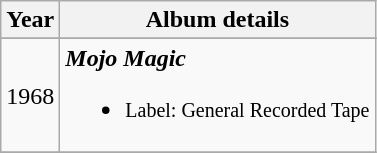<table class="wikitable" style="text-align:center;">
<tr>
<th>Year</th>
<th>Album details</th>
</tr>
<tr style="font-size:smaller;">
</tr>
<tr>
<td>1968</td>
<td align="left"><strong><em>Mojo Magic</em></strong><br><ul><li><small>Label: General Recorded Tape</small></li></ul></td>
</tr>
<tr>
</tr>
</table>
